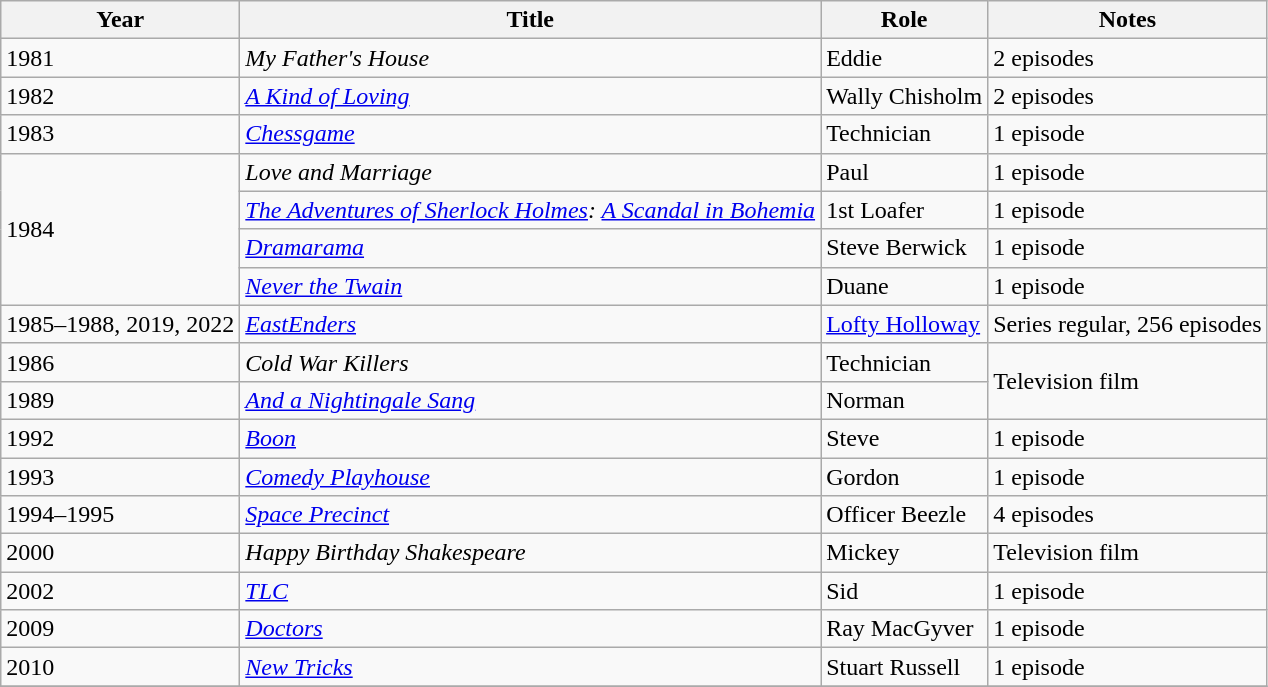<table class="wikitable">
<tr>
<th>Year</th>
<th>Title</th>
<th>Role</th>
<th>Notes</th>
</tr>
<tr>
<td>1981</td>
<td><em>My Father's House</em></td>
<td>Eddie</td>
<td>2 episodes</td>
</tr>
<tr>
<td>1982</td>
<td><em><a href='#'>A Kind of Loving</a></em></td>
<td>Wally Chisholm</td>
<td>2 episodes</td>
</tr>
<tr>
<td>1983</td>
<td><em><a href='#'>Chessgame</a></em></td>
<td>Technician</td>
<td>1 episode</td>
</tr>
<tr>
<td rowspan=4>1984</td>
<td><em>Love and Marriage</em></td>
<td>Paul</td>
<td>1 episode</td>
</tr>
<tr>
<td><em><a href='#'>The Adventures of Sherlock Holmes</a>: <a href='#'>A Scandal in Bohemia</a></em></td>
<td>1st Loafer</td>
<td>1 episode</td>
</tr>
<tr>
<td><em><a href='#'>Dramarama</a></em></td>
<td>Steve Berwick</td>
<td>1 episode</td>
</tr>
<tr>
<td><em><a href='#'>Never the Twain</a></em></td>
<td>Duane</td>
<td>1 episode</td>
</tr>
<tr>
<td>1985–1988, 2019, 2022</td>
<td><em><a href='#'>EastEnders</a></em></td>
<td><a href='#'>Lofty Holloway</a></td>
<td>Series regular, 256 episodes</td>
</tr>
<tr>
<td>1986</td>
<td><em>Cold War Killers</em></td>
<td>Technician</td>
<td rowspan=2>Television film</td>
</tr>
<tr>
<td>1989</td>
<td><em><a href='#'>And a Nightingale Sang</a></em></td>
<td>Norman</td>
</tr>
<tr>
<td>1992</td>
<td><em><a href='#'>Boon</a></em></td>
<td>Steve</td>
<td>1 episode</td>
</tr>
<tr>
<td>1993</td>
<td><em><a href='#'>Comedy Playhouse</a></em></td>
<td>Gordon</td>
<td>1 episode</td>
</tr>
<tr>
<td>1994–1995</td>
<td><em><a href='#'>Space Precinct</a></em></td>
<td>Officer Beezle</td>
<td>4 episodes</td>
</tr>
<tr>
<td>2000</td>
<td><em>Happy Birthday Shakespeare</em></td>
<td>Mickey</td>
<td>Television film</td>
</tr>
<tr>
<td>2002</td>
<td><em><a href='#'>TLC</a></em></td>
<td>Sid</td>
<td>1 episode</td>
</tr>
<tr>
<td>2009</td>
<td><em><a href='#'>Doctors</a></em></td>
<td>Ray MacGyver</td>
<td>1 episode</td>
</tr>
<tr>
<td>2010</td>
<td><em><a href='#'>New Tricks</a></em></td>
<td>Stuart Russell</td>
<td>1 episode</td>
</tr>
<tr>
</tr>
</table>
